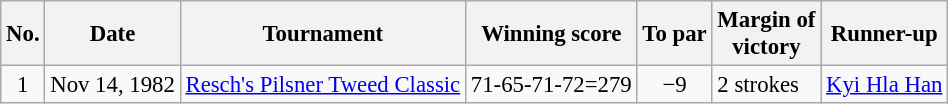<table class="wikitable" style="font-size:95%;">
<tr>
<th>No.</th>
<th>Date</th>
<th>Tournament</th>
<th>Winning score</th>
<th>To par</th>
<th>Margin of<br>victory</th>
<th>Runner-up</th>
</tr>
<tr>
<td align=center>1</td>
<td align=right>Nov 14, 1982</td>
<td><a href='#'>Resch's Pilsner Tweed Classic</a></td>
<td align=right>71-65-71-72=279</td>
<td align=center>−9</td>
<td>2 strokes</td>
<td> <a href='#'>Kyi Hla Han</a></td>
</tr>
</table>
